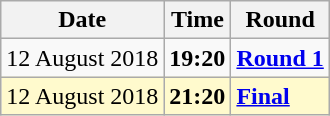<table class="wikitable">
<tr>
<th>Date</th>
<th>Time</th>
<th>Round</th>
</tr>
<tr>
<td>12 August 2018</td>
<td><strong>19:20</strong></td>
<td><strong><a href='#'>Round 1</a></strong></td>
</tr>
<tr style=background:lemonchiffon>
<td>12 August 2018</td>
<td><strong>21:20</strong></td>
<td><strong><a href='#'>Final</a></strong></td>
</tr>
</table>
